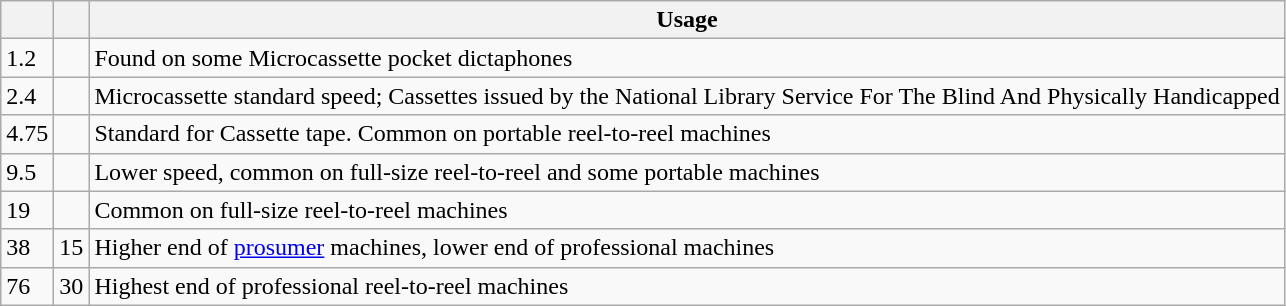<table class="wikitable">
<tr>
<th></th>
<th></th>
<th>Usage</th>
</tr>
<tr>
<td>1.2</td>
<td></td>
<td>Found on some Microcassette pocket dictaphones</td>
</tr>
<tr>
<td>2.4</td>
<td></td>
<td>Microcassette standard speed; Cassettes issued by the National Library Service For The Blind And Physically Handicapped</td>
</tr>
<tr>
<td>4.75</td>
<td></td>
<td>Standard for Cassette tape. Common on portable reel-to-reel machines</td>
</tr>
<tr>
<td>9.5</td>
<td></td>
<td>Lower speed, common on full-size reel-to-reel and some portable machines</td>
</tr>
<tr>
<td>19</td>
<td></td>
<td>Common on full-size reel-to-reel machines</td>
</tr>
<tr>
<td>38</td>
<td>15</td>
<td>Higher end of <a href='#'>prosumer</a> machines, lower end of professional machines</td>
</tr>
<tr>
<td>76</td>
<td>30</td>
<td>Highest end of professional reel-to-reel machines</td>
</tr>
</table>
